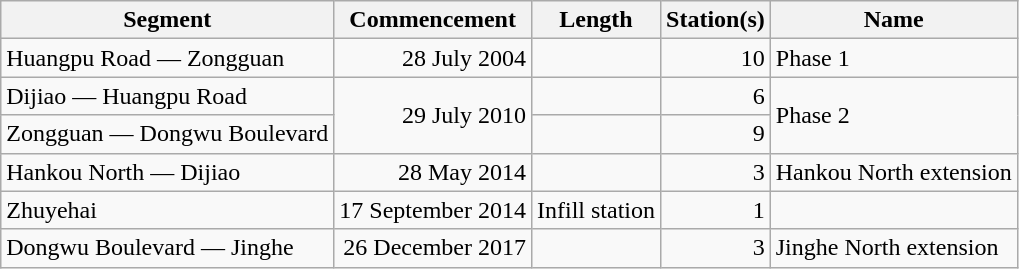<table class="wikitable" style="border-collapse: collapse; text-align: right;">
<tr>
<th>Segment</th>
<th>Commencement</th>
<th>Length</th>
<th>Station(s)</th>
<th>Name</th>
</tr>
<tr>
<td style="text-align: left;">Huangpu Road — Zongguan</td>
<td>28 July 2004</td>
<td></td>
<td>10</td>
<td style="text-align: left;">Phase 1</td>
</tr>
<tr>
<td style="text-align: left;">Dijiao — Huangpu Road</td>
<td rowspan="2">29 July 2010</td>
<td></td>
<td>6</td>
<td rowspan="2" style="text-align: left;">Phase 2</td>
</tr>
<tr>
<td style="text-align: left;">Zongguan — Dongwu Boulevard</td>
<td></td>
<td>9</td>
</tr>
<tr>
<td style="text-align: left;">Hankou North — Dijiao</td>
<td>28 May 2014</td>
<td></td>
<td>3</td>
<td style="text-align: left;">Hankou North extension</td>
</tr>
<tr>
<td style="text-align: left;">Zhuyehai</td>
<td>17 September 2014</td>
<td>Infill station</td>
<td>1</td>
<td style="text-align: left;"></td>
</tr>
<tr>
<td style="text-align: left;">Dongwu Boulevard — Jinghe</td>
<td>26 December 2017</td>
<td></td>
<td>3</td>
<td style="text-align: left;">Jinghe North extension</td>
</tr>
</table>
